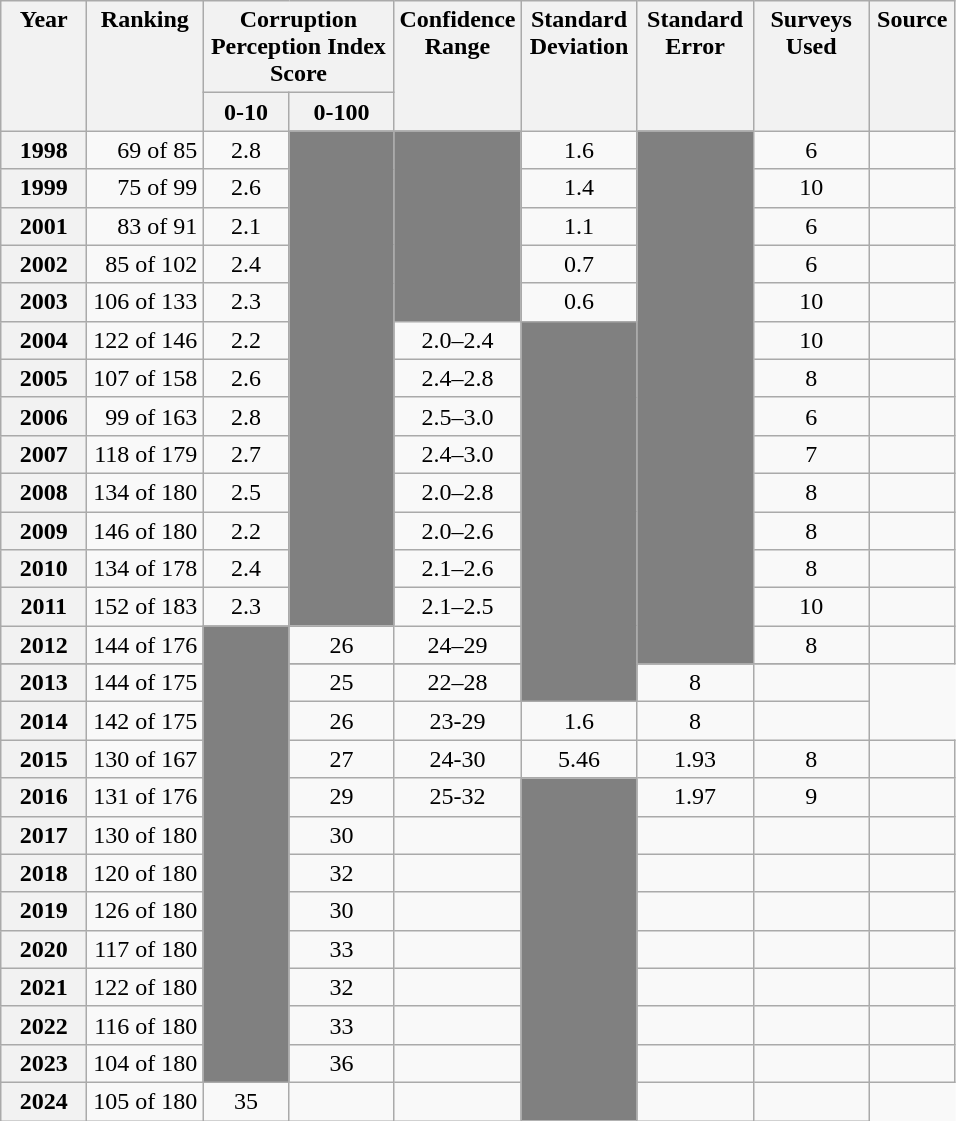<table class="wikitable" style="border: 3px">
<tr valign="top">
<th width=50 rowspan=2>Year</th>
<th width=70 rowspan=2>Ranking</th>
<th width=120 colspan= 2>Corruption Perception Index Score</th>
<th width=70 rowspan=2>Confidence Range</th>
<th width=70 rowspan=2>Standard Deviation</th>
<th width=70 rowspan=2>Standard Error</th>
<th width=70 rowspan=2>Surveys Used</th>
<th width=50 rowspan=2>Source</th>
</tr>
<tr valign="top">
<th>0-10</th>
<th>0-100</th>
</tr>
<tr valign="top">
<th align=left>1998</th>
<td align=right>69 of 85</td>
<td align=center>2.8</td>
<td style="background: grey; color: grey" rowspan=13></td>
<td style="background: grey; color: grey" rowspan=5></td>
<td align=center>1.6</td>
<td style="background: grey; color: grey" rowspan=15></td>
<td align=center>6</td>
<td></td>
</tr>
<tr valign="top">
<th align=left>1999</th>
<td align=right>75 of 99</td>
<td align=center>2.6</td>
<td align=center>1.4</td>
<td align=center>10</td>
<td></td>
</tr>
<tr valign="top">
<th align=left>2001</th>
<td align=right>83 of 91</td>
<td align=center>2.1</td>
<td align=center>1.1</td>
<td align=center>6</td>
<td></td>
</tr>
<tr valign="top">
<th align=left>2002</th>
<td align=right>85 of 102</td>
<td align=center>2.4</td>
<td align=center>0.7</td>
<td align=center>6</td>
<td></td>
</tr>
<tr valign="top">
<th align=left>2003</th>
<td align=right>106 of 133</td>
<td align=center>2.3</td>
<td align=center>0.6</td>
<td align=center>10</td>
<td></td>
</tr>
<tr valign="top">
<th align=left>2004</th>
<td align=right>122 of 146</td>
<td align=center>2.2</td>
<td align=center>2.0–2.4</td>
<td style="background: grey; color: grey" rowspan=11></td>
<td align=center>10</td>
<td></td>
</tr>
<tr valign="top">
<th align=left>2005</th>
<td align=right>107 of 158</td>
<td align=center>2.6</td>
<td align=center>2.4–2.8</td>
<td align=center>8</td>
<td></td>
</tr>
<tr valign="top">
<th align=left>2006</th>
<td align=right>99 of 163</td>
<td align=center>2.8</td>
<td align=center>2.5–3.0</td>
<td align=center>6</td>
<td></td>
</tr>
<tr valign="top">
<th align=left>2007</th>
<td align=right>118 of 179</td>
<td align=center>2.7</td>
<td align=center>2.4–3.0</td>
<td align=center>7</td>
<td></td>
</tr>
<tr valign="top">
<th align=left>2008</th>
<td align=right>134 of 180</td>
<td align=center>2.5</td>
<td align=center>2.0–2.8</td>
<td align=center>8</td>
<td></td>
</tr>
<tr valign="top">
<th align=left>2009</th>
<td align=right>146 of 180</td>
<td align=center>2.2</td>
<td align=center>2.0–2.6</td>
<td align=center>8</td>
<td></td>
</tr>
<tr valign="top">
<th align=left>2010</th>
<td align=right>134 of 178</td>
<td align=center>2.4</td>
<td align=center>2.1–2.6</td>
<td align=center>8</td>
<td></td>
</tr>
<tr valign="top">
<th align=left>2011</th>
<td align=right>152 of 183</td>
<td align=center>2.3</td>
<td align=center>2.1–2.5</td>
<td align=center>10</td>
<td></td>
</tr>
<tr valign="top">
<th align=left>2012</th>
<td align=right>144 of 176</td>
<td style="background: grey; color: grey" rowspan=13></td>
<td align=center>26</td>
<td align=center>24–29</td>
<td align=center>8</td>
<td></td>
</tr>
<tr>
</tr>
<tr valign="top">
<th align=left>2013</th>
<td align=right>144 of 175</td>
<td align=center>25</td>
<td align=center>22–28</td>
<td align=center>8</td>
<td></td>
</tr>
<tr valign="top">
<th align=left>2014</th>
<td align=right>142 of 175</td>
<td align=center>26</td>
<td align=center>23-29</td>
<td align=center>1.6</td>
<td align=center>8</td>
<td></td>
</tr>
<tr valign="top">
<th align=left>2015</th>
<td align=right>130 of 167</td>
<td align=center>27</td>
<td align=center>24-30</td>
<td align=center>5.46</td>
<td align=center>1.93</td>
<td align=center>8</td>
<td></td>
</tr>
<tr valign="top">
<th align=left>2016</th>
<td align=right>131 of 176</td>
<td align=center>29</td>
<td align=center>25-32</td>
<td style="background: grey; color: grey" rowspan=9 align=center></td>
<td align=center>1.97</td>
<td align=center>9</td>
<td></td>
</tr>
<tr>
<th align=left>2017</th>
<td align=right>130 of 180</td>
<td align=center>30</td>
<td align=center></td>
<td align=center></td>
<td align=center></td>
<td></td>
</tr>
<tr>
<th align=left>2018</th>
<td align=right>120 of 180</td>
<td align=center>32</td>
<td align=center></td>
<td align=center></td>
<td align=center></td>
<td></td>
</tr>
<tr>
<th align=left>2019</th>
<td align=right>126 of 180</td>
<td align=center>30</td>
<td align=center></td>
<td align=center></td>
<td align=center></td>
<td></td>
</tr>
<tr>
<th align=left>2020</th>
<td align=right>117 of 180</td>
<td align=center>33</td>
<td align=center></td>
<td align=center></td>
<td align=center></td>
<td></td>
</tr>
<tr>
<th align=left>2021</th>
<td align=right>122 of 180</td>
<td align=center>32</td>
<td align=center></td>
<td align=center></td>
<td align=center></td>
<td></td>
</tr>
<tr>
<th align=left>2022</th>
<td align=right>116 of 180</td>
<td align=center>33</td>
<td align=center></td>
<td align=center></td>
<td align=center></td>
<td></td>
</tr>
<tr>
<th align=left>2023</th>
<td align=right>104 of 180</td>
<td align=center>36</td>
<td align=center></td>
<td align=center></td>
<td align=center></td>
<td></td>
</tr>
<tr>
<th align=left>2024</th>
<td align=right>105 of 180</td>
<td align=center>35</td>
<td align=center></td>
<td align=center></td>
<td align=center></td>
<td></td>
</tr>
</table>
